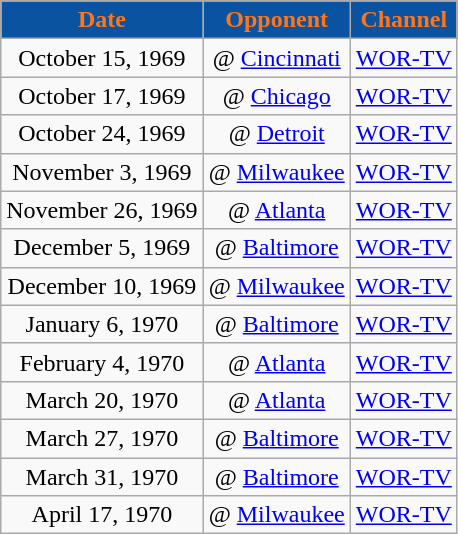<table class="wikitable">
<tr>
<th style="color:#FF7518; background:#0953a0;">Date</th>
<th style="color:#FF7518; background:#0953a0;">Opponent</th>
<th style="color:#FF7518; background:#0953a0;">Channel</th>
</tr>
<tr style="text-align: center">
<td>October 15, 1969</td>
<td>@ <a href='#'>Cincinnati</a></td>
<td><a href='#'>WOR-TV</a></td>
</tr>
<tr style="text-align: center">
<td>October 17, 1969</td>
<td>@ <a href='#'>Chicago</a></td>
<td><a href='#'>WOR-TV</a></td>
</tr>
<tr style="text-align: center">
<td>October 24, 1969</td>
<td>@ <a href='#'>Detroit</a></td>
<td><a href='#'>WOR-TV</a></td>
</tr>
<tr style="text-align: center">
<td>November 3, 1969</td>
<td>@ <a href='#'>Milwaukee</a></td>
<td><a href='#'>WOR-TV</a></td>
</tr>
<tr style="text-align: center">
<td>November 26, 1969</td>
<td>@ <a href='#'>Atlanta</a></td>
<td><a href='#'>WOR-TV</a></td>
</tr>
<tr style="text-align: center">
<td>December 5, 1969</td>
<td>@ <a href='#'>Baltimore</a></td>
<td><a href='#'>WOR-TV</a></td>
</tr>
<tr style="text-align: center">
<td>December 10, 1969</td>
<td>@ <a href='#'>Milwaukee</a></td>
<td><a href='#'>WOR-TV</a></td>
</tr>
<tr style="text-align: center">
<td>January 6, 1970</td>
<td>@ <a href='#'>Baltimore</a></td>
<td><a href='#'>WOR-TV</a></td>
</tr>
<tr style="text-align: center">
<td>February 4, 1970</td>
<td>@ <a href='#'>Atlanta</a></td>
<td><a href='#'>WOR-TV</a></td>
</tr>
<tr style="text-align: center">
<td>March 20, 1970</td>
<td>@ <a href='#'>Atlanta</a></td>
<td><a href='#'>WOR-TV</a></td>
</tr>
<tr style="text-align: center">
<td>March 27, 1970</td>
<td>@ <a href='#'>Baltimore</a></td>
<td><a href='#'>WOR-TV</a></td>
</tr>
<tr style="text-align: center">
<td>March 31, 1970</td>
<td>@ <a href='#'>Baltimore</a></td>
<td><a href='#'>WOR-TV</a></td>
</tr>
<tr style="text-align: center">
<td>April 17, 1970</td>
<td>@ <a href='#'>Milwaukee</a></td>
<td><a href='#'>WOR-TV</a></td>
</tr>
</table>
